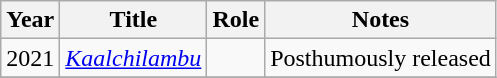<table class="wikitable sortable">
<tr>
<th>Year</th>
<th>Title</th>
<th>Role</th>
<th class="unsortable">Notes</th>
</tr>
<tr>
<td>2021</td>
<td><em><a href='#'>Kaalchilambu</a></em></td>
<td></td>
<td>Posthumously released</td>
</tr>
<tr>
</tr>
</table>
